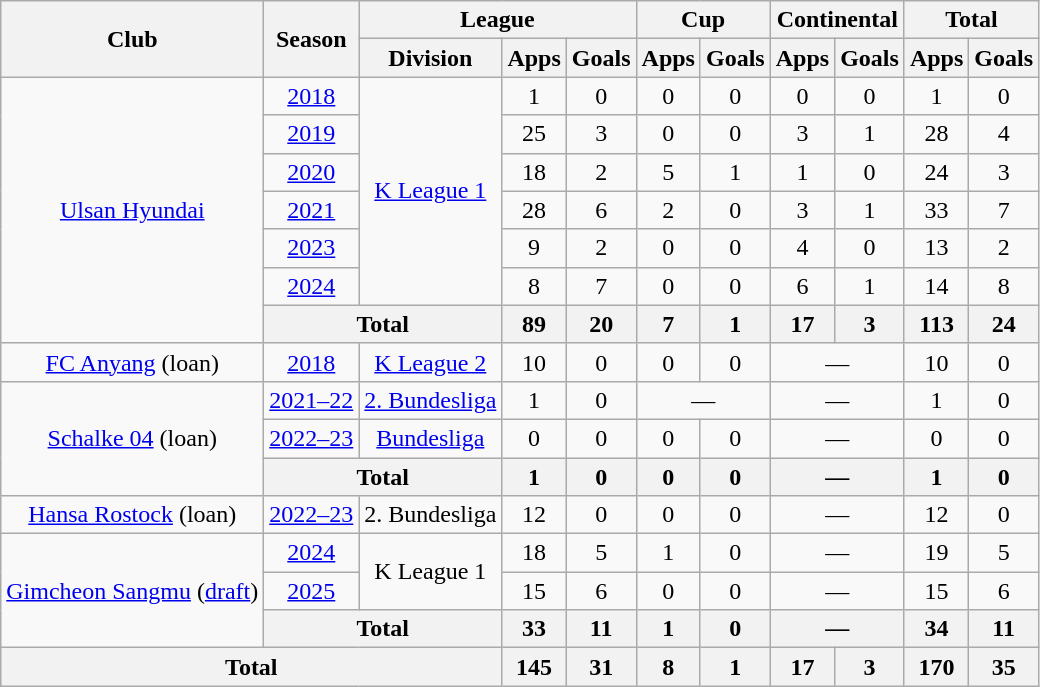<table class="wikitable" style="text-align: center;">
<tr>
<th rowspan="2">Club</th>
<th rowspan="2">Season</th>
<th colspan="3">League</th>
<th colspan="2">Cup</th>
<th colspan="2">Continental</th>
<th colspan="2">Total</th>
</tr>
<tr>
<th>Division</th>
<th>Apps</th>
<th>Goals</th>
<th>Apps</th>
<th>Goals</th>
<th>Apps</th>
<th>Goals</th>
<th>Apps</th>
<th>Goals</th>
</tr>
<tr>
<td rowspan="7"><a href='#'>Ulsan Hyundai</a></td>
<td><a href='#'>2018</a></td>
<td rowspan="6"><a href='#'>K League 1</a></td>
<td>1</td>
<td>0</td>
<td>0</td>
<td>0</td>
<td>0</td>
<td>0</td>
<td>1</td>
<td>0</td>
</tr>
<tr>
<td><a href='#'>2019</a></td>
<td>25</td>
<td>3</td>
<td>0</td>
<td>0</td>
<td>3</td>
<td>1</td>
<td>28</td>
<td>4</td>
</tr>
<tr>
<td><a href='#'>2020</a></td>
<td>18</td>
<td>2</td>
<td>5</td>
<td>1</td>
<td>1</td>
<td>0</td>
<td>24</td>
<td>3</td>
</tr>
<tr>
<td><a href='#'>2021</a></td>
<td>28</td>
<td>6</td>
<td>2</td>
<td>0</td>
<td>3</td>
<td>1</td>
<td>33</td>
<td>7</td>
</tr>
<tr>
<td><a href='#'>2023</a></td>
<td>9</td>
<td>2</td>
<td>0</td>
<td>0</td>
<td>4</td>
<td>0</td>
<td>13</td>
<td>2</td>
</tr>
<tr>
<td><a href='#'>2024</a></td>
<td>8</td>
<td>7</td>
<td>0</td>
<td>0</td>
<td>6</td>
<td>1</td>
<td>14</td>
<td>8</td>
</tr>
<tr>
<th colspan="2">Total</th>
<th>89</th>
<th>20</th>
<th>7</th>
<th>1</th>
<th>17</th>
<th>3</th>
<th>113</th>
<th>24</th>
</tr>
<tr>
<td><a href='#'>FC Anyang</a> (loan)</td>
<td><a href='#'>2018</a></td>
<td><a href='#'>K League 2</a></td>
<td>10</td>
<td>0</td>
<td>0</td>
<td>0</td>
<td colspan=2>—</td>
<td>10</td>
<td>0</td>
</tr>
<tr>
<td rowspan="3"><a href='#'>Schalke 04</a> (loan)</td>
<td><a href='#'>2021–22</a></td>
<td><a href='#'>2. Bundesliga</a></td>
<td>1</td>
<td>0</td>
<td colspan=2>—</td>
<td colspan=2>—</td>
<td>1</td>
<td>0</td>
</tr>
<tr>
<td><a href='#'>2022–23</a></td>
<td><a href='#'>Bundesliga</a></td>
<td>0</td>
<td>0</td>
<td>0</td>
<td>0</td>
<td colspan=2>—</td>
<td>0</td>
<td>0</td>
</tr>
<tr>
<th colspan="2">Total</th>
<th>1</th>
<th>0</th>
<th>0</th>
<th>0</th>
<th colspan=2>—</th>
<th>1</th>
<th>0</th>
</tr>
<tr>
<td><a href='#'>Hansa Rostock</a> (loan)</td>
<td><a href='#'>2022–23</a></td>
<td>2. Bundesliga</td>
<td>12</td>
<td>0</td>
<td>0</td>
<td>0</td>
<td colspan=2>—</td>
<td>12</td>
<td>0</td>
</tr>
<tr>
<td rowspan="3"><a href='#'>Gimcheon Sangmu</a> (<a href='#'>draft</a>)</td>
<td><a href='#'>2024</a></td>
<td rowspan="2">K League 1</td>
<td>18</td>
<td>5</td>
<td>1</td>
<td>0</td>
<td colspan=2>—</td>
<td>19</td>
<td>5</td>
</tr>
<tr>
<td><a href='#'>2025</a></td>
<td>15</td>
<td>6</td>
<td>0</td>
<td>0</td>
<td colspan=2>—</td>
<td>15</td>
<td>6</td>
</tr>
<tr>
<th colspan="2">Total</th>
<th>33</th>
<th>11</th>
<th>1</th>
<th>0</th>
<th colspan=2>—</th>
<th>34</th>
<th>11</th>
</tr>
<tr>
<th colspan="3">Total</th>
<th>145</th>
<th>31</th>
<th>8</th>
<th>1</th>
<th>17</th>
<th>3</th>
<th>170</th>
<th>35</th>
</tr>
</table>
